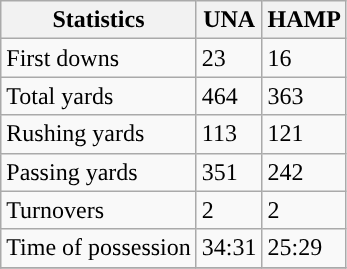<table class="wikitable" style="float: left;">
<tr>
<th>Statistics</th>
<th>UNA</th>
<th>HAMP</th>
</tr>
<tr>
<td>First downs</td>
<td>23</td>
<td>16</td>
</tr>
<tr>
<td>Total yards</td>
<td>464</td>
<td>363</td>
</tr>
<tr>
<td>Rushing yards</td>
<td>113</td>
<td>121</td>
</tr>
<tr>
<td>Passing yards</td>
<td>351</td>
<td>242</td>
</tr>
<tr>
<td>Turnovers</td>
<td>2</td>
<td>2</td>
</tr>
<tr>
<td>Time of possession</td>
<td>34:31</td>
<td>25:29</td>
</tr>
<tr>
</tr>
</table>
